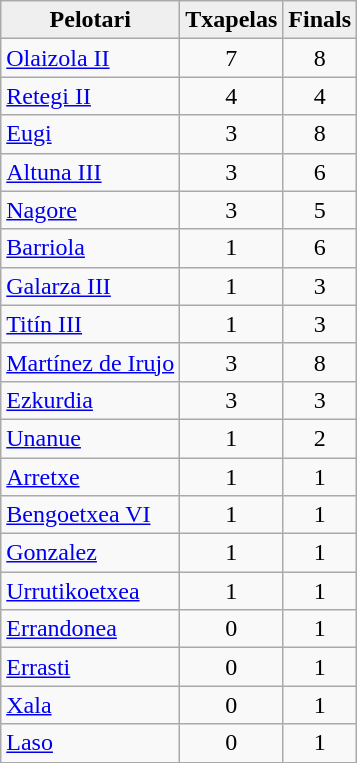<table class="wikitable">
<tr style="background:#efefef;">
<td align=center><strong>Pelotari</strong></td>
<td><strong>Txapelas</strong></td>
<td align=center><strong>Finals</strong></td>
</tr>
<tr>
<td><a href='#'>Olaizola II</a></td>
<td align="center">7</td>
<td align="center">8</td>
</tr>
<tr>
<td><a href='#'>Retegi II</a></td>
<td align="center">4</td>
<td align="center">4</td>
</tr>
<tr>
<td><a href='#'>Eugi</a></td>
<td align="center">3</td>
<td align="center">8</td>
</tr>
<tr>
<td><a href='#'>Altuna III</a></td>
<td align="center">3</td>
<td align="center">6</td>
</tr>
<tr>
<td><a href='#'>Nagore</a></td>
<td align="center">3</td>
<td align="center">5</td>
</tr>
<tr>
<td><a href='#'>Barriola</a></td>
<td align="center">1</td>
<td align="center">6</td>
</tr>
<tr>
<td><a href='#'>Galarza III</a></td>
<td align="center">1</td>
<td align="center">3</td>
</tr>
<tr>
<td><a href='#'>Titín III</a></td>
<td align="center">1</td>
<td align="center">3</td>
</tr>
<tr>
<td><a href='#'>Martínez de Irujo</a></td>
<td align="center">3</td>
<td align="center">8</td>
</tr>
<tr>
<td><a href='#'>Ezkurdia</a></td>
<td align="center">3</td>
<td align="center">3</td>
</tr>
<tr>
<td><a href='#'>Unanue</a></td>
<td align="center">1</td>
<td align="center">2</td>
</tr>
<tr>
<td><a href='#'>Arretxe</a></td>
<td align="center">1</td>
<td align="center">1</td>
</tr>
<tr>
<td><a href='#'>Bengoetxea VI</a></td>
<td align="center">1</td>
<td align="center">1</td>
</tr>
<tr>
<td><a href='#'>Gonzalez</a></td>
<td align="center">1</td>
<td align="center">1</td>
</tr>
<tr>
<td><a href='#'>Urrutikoetxea</a></td>
<td align="center">1</td>
<td align="center">1</td>
</tr>
<tr>
<td><a href='#'>Errandonea</a></td>
<td align="center">0</td>
<td align="center">1</td>
</tr>
<tr>
<td><a href='#'>Errasti</a></td>
<td align="center">0</td>
<td align="center">1</td>
</tr>
<tr>
<td><a href='#'>Xala</a></td>
<td align="center">0</td>
<td align="center">1</td>
</tr>
<tr>
<td><a href='#'>Laso</a></td>
<td align="center">0</td>
<td align="center">1</td>
</tr>
</table>
